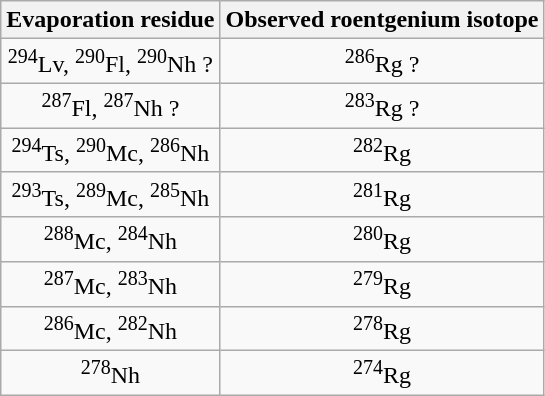<table class="wikitable" style="text-align:center">
<tr>
<th>Evaporation residue</th>
<th>Observed roentgenium isotope</th>
</tr>
<tr>
<td><sup>294</sup>Lv, <sup>290</sup>Fl, <sup>290</sup>Nh ?</td>
<td><sup>286</sup>Rg ?</td>
</tr>
<tr>
<td><sup>287</sup>Fl, <sup>287</sup>Nh ?</td>
<td><sup>283</sup>Rg ?</td>
</tr>
<tr>
<td><sup>294</sup>Ts, <sup>290</sup>Mc, <sup>286</sup>Nh</td>
<td><sup>282</sup>Rg</td>
</tr>
<tr>
<td><sup>293</sup>Ts, <sup>289</sup>Mc, <sup>285</sup>Nh</td>
<td><sup>281</sup>Rg</td>
</tr>
<tr>
<td><sup>288</sup>Mc, <sup>284</sup>Nh</td>
<td><sup>280</sup>Rg</td>
</tr>
<tr>
<td><sup>287</sup>Mc, <sup>283</sup>Nh</td>
<td><sup>279</sup>Rg</td>
</tr>
<tr>
<td><sup>286</sup>Mc, <sup>282</sup>Nh</td>
<td><sup>278</sup>Rg</td>
</tr>
<tr>
<td><sup>278</sup>Nh</td>
<td><sup>274</sup>Rg</td>
</tr>
</table>
